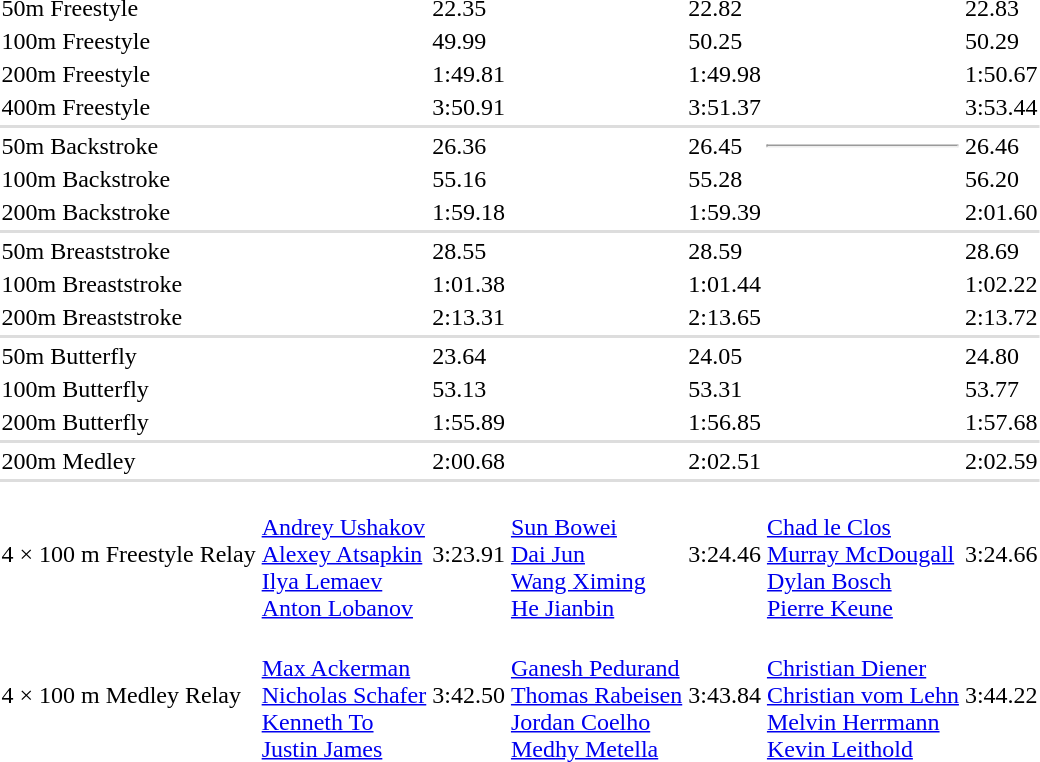<table>
<tr>
<td>50m Freestyle<br></td>
<td></td>
<td>22.35</td>
<td></td>
<td>22.82</td>
<td></td>
<td>22.83</td>
</tr>
<tr>
<td>100m Freestyle<br></td>
<td></td>
<td>49.99</td>
<td></td>
<td>50.25</td>
<td></td>
<td>50.29</td>
</tr>
<tr>
<td>200m Freestyle<br></td>
<td></td>
<td>1:49.81</td>
<td></td>
<td>1:49.98</td>
<td></td>
<td>1:50.67</td>
</tr>
<tr>
<td>400m Freestyle<br></td>
<td></td>
<td>3:50.91</td>
<td></td>
<td>3:51.37</td>
<td></td>
<td>3:53.44</td>
</tr>
<tr bgcolor=#DDDDDD>
<td colspan=7></td>
</tr>
<tr>
<td>50m Backstroke<br></td>
<td></td>
<td>26.36</td>
<td></td>
<td>26.45</td>
<td><hr></td>
<td>26.46</td>
</tr>
<tr>
<td>100m Backstroke<br></td>
<td></td>
<td>55.16</td>
<td></td>
<td>55.28</td>
<td></td>
<td>56.20</td>
</tr>
<tr>
<td>200m Backstroke<br></td>
<td></td>
<td>1:59.18</td>
<td></td>
<td>1:59.39</td>
<td></td>
<td>2:01.60</td>
</tr>
<tr bgcolor=#DDDDDD>
<td colspan=7></td>
</tr>
<tr>
<td>50m Breaststroke<br></td>
<td></td>
<td>28.55</td>
<td></td>
<td>28.59</td>
<td></td>
<td>28.69</td>
</tr>
<tr>
<td>100m Breaststroke<br></td>
<td></td>
<td>1:01.38</td>
<td></td>
<td>1:01.44</td>
<td></td>
<td>1:02.22</td>
</tr>
<tr>
<td>200m Breaststroke<br></td>
<td></td>
<td>2:13.31</td>
<td></td>
<td>2:13.65</td>
<td></td>
<td>2:13.72</td>
</tr>
<tr bgcolor=#DDDDDD>
<td colspan=7></td>
</tr>
<tr>
<td>50m Butterfly<br></td>
<td></td>
<td>23.64</td>
<td></td>
<td>24.05</td>
<td></td>
<td>24.80</td>
</tr>
<tr>
<td>100m Butterfly<br></td>
<td></td>
<td>53.13</td>
<td></td>
<td>53.31</td>
<td></td>
<td>53.77</td>
</tr>
<tr>
<td>200m Butterfly<br></td>
<td></td>
<td>1:55.89</td>
<td></td>
<td>1:56.85</td>
<td></td>
<td>1:57.68</td>
</tr>
<tr bgcolor=#DDDDDD>
<td colspan=7></td>
</tr>
<tr>
<td>200m Medley<br></td>
<td></td>
<td>2:00.68</td>
<td></td>
<td>2:02.51</td>
<td></td>
<td>2:02.59</td>
</tr>
<tr bgcolor=#DDDDDD>
<td colspan=7></td>
</tr>
<tr>
<td>4 × 100 m Freestyle Relay<br></td>
<td><br><a href='#'>Andrey Ushakov</a><br><a href='#'>Alexey Atsapkin</a><br><a href='#'>Ilya Lemaev</a><br><a href='#'>Anton Lobanov</a></td>
<td>3:23.91</td>
<td><br><a href='#'>Sun Bowei</a><br><a href='#'>Dai Jun</a><br><a href='#'>Wang Ximing</a><br><a href='#'>He Jianbin</a></td>
<td>3:24.46</td>
<td><br><a href='#'>Chad le Clos</a><br><a href='#'>Murray McDougall</a><br><a href='#'>Dylan Bosch</a><br><a href='#'>Pierre Keune</a></td>
<td>3:24.66</td>
</tr>
<tr>
<td>4 × 100 m Medley Relay<br></td>
<td><br><a href='#'>Max Ackerman</a><br><a href='#'>Nicholas Schafer</a><br><a href='#'>Kenneth To</a><br><a href='#'>Justin James</a></td>
<td>3:42.50</td>
<td><br><a href='#'>Ganesh Pedurand</a><br><a href='#'>Thomas Rabeisen</a><br><a href='#'>Jordan Coelho</a><br><a href='#'>Medhy Metella</a></td>
<td>3:43.84</td>
<td><br><a href='#'>Christian Diener</a><br><a href='#'>Christian vom Lehn</a><br><a href='#'>Melvin Herrmann</a><br><a href='#'>Kevin Leithold</a></td>
<td>3:44.22</td>
</tr>
<tr>
</tr>
</table>
